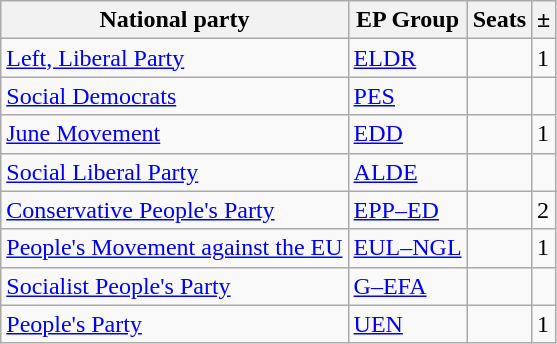<table class="wikitable">
<tr>
<th>National party</th>
<th>EP Group</th>
<th>Seats</th>
<th>±</th>
</tr>
<tr>
<td> <a href='#'>Left, Liberal Party</a></td>
<td> <a href='#'>ELDR</a></td>
<td></td>
<td> 1</td>
</tr>
<tr>
<td> <a href='#'>Social Democrats</a></td>
<td> <a href='#'>PES</a></td>
<td></td>
<td></td>
</tr>
<tr>
<td> <a href='#'>June Movement</a></td>
<td> <a href='#'>EDD</a></td>
<td></td>
<td> 1</td>
</tr>
<tr>
<td> <a href='#'>Social Liberal Party</a></td>
<td> <a href='#'>ALDE</a></td>
<td></td>
<td></td>
</tr>
<tr>
<td> <a href='#'>Conservative People's Party</a></td>
<td> <a href='#'>EPP–ED</a></td>
<td></td>
<td> 2</td>
</tr>
<tr>
<td> <a href='#'>People's Movement against the EU</a></td>
<td> <a href='#'>EUL–NGL</a></td>
<td></td>
<td> 1</td>
</tr>
<tr>
<td> <a href='#'>Socialist People's Party</a></td>
<td> <a href='#'>G–EFA</a></td>
<td></td>
<td></td>
</tr>
<tr>
<td> <a href='#'>People's Party</a></td>
<td> <a href='#'>UEN</a></td>
<td></td>
<td> 1</td>
</tr>
</table>
